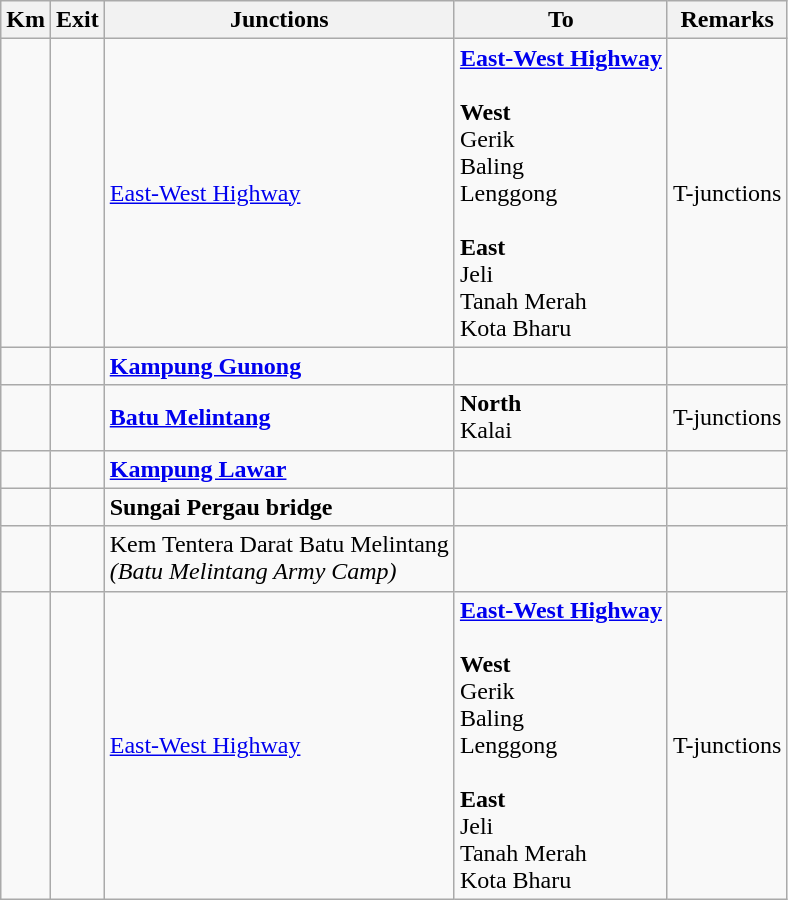<table class="wikitable">
<tr>
<th>Km</th>
<th>Exit</th>
<th>Junctions</th>
<th>To</th>
<th>Remarks</th>
</tr>
<tr>
<td></td>
<td></td>
<td><a href='#'>East-West Highway</a></td>
<td>  <strong><a href='#'>East-West Highway</a></strong><br><br><strong>West </strong><br>  Gerik<br> Baling<br> Lenggong<br><br><strong>East</strong><br>  Jeli<br>  Tanah Merah<br> Kota Bharu</td>
<td>T-junctions</td>
</tr>
<tr>
<td></td>
<td></td>
<td><strong><a href='#'>Kampung Gunong</a></strong></td>
<td></td>
<td></td>
</tr>
<tr>
<td></td>
<td></td>
<td><strong><a href='#'>Batu Melintang</a></strong></td>
<td><strong>North</strong><br> Kalai</td>
<td>T-junctions</td>
</tr>
<tr>
<td></td>
<td></td>
<td><strong><a href='#'>Kampung Lawar</a></strong></td>
<td></td>
<td></td>
</tr>
<tr>
<td></td>
<td></td>
<td><strong>Sungai Pergau bridge</strong></td>
<td></td>
<td></td>
</tr>
<tr>
<td></td>
<td></td>
<td>Kem Tentera Darat Batu Melintang<br><em>(Batu Melintang Army Camp)</em></td>
<td></td>
<td></td>
</tr>
<tr>
<td></td>
<td></td>
<td><a href='#'>East-West Highway</a></td>
<td>  <strong><a href='#'>East-West Highway</a></strong><br><br><strong>West </strong><br>  Gerik<br> Baling<br> Lenggong<br><br><strong>East</strong><br>  Jeli<br>  Tanah Merah<br> Kota Bharu</td>
<td>T-junctions</td>
</tr>
</table>
